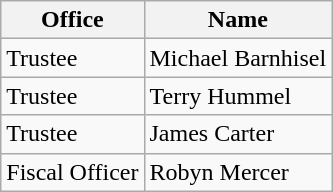<table class="wikitable">
<tr>
<th>Office</th>
<th>Name<strong></strong></th>
</tr>
<tr>
<td>Trustee</td>
<td>Michael Barnhisel</td>
</tr>
<tr>
<td>Trustee</td>
<td>Terry Hummel</td>
</tr>
<tr>
<td>Trustee</td>
<td>James Carter</td>
</tr>
<tr>
<td>Fiscal Officer</td>
<td>Robyn Mercer</td>
</tr>
</table>
